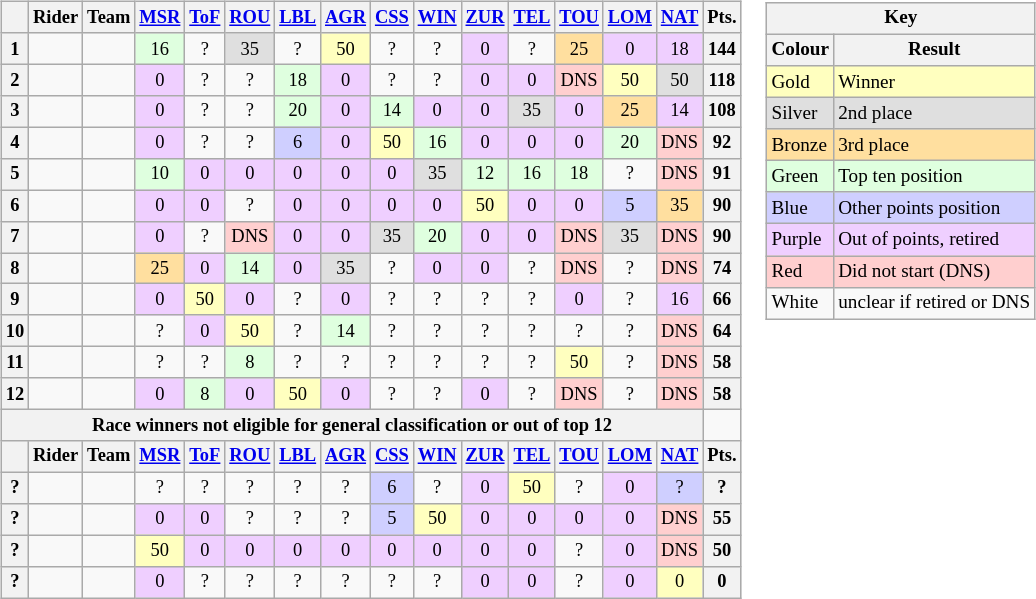<table>
<tr>
<td style="vertical-align:top; text-align:center"><br><table class="wikitable" style="font-size:77%; text-align:center">
<tr>
<th></th>
<th>Rider</th>
<th>Team</th>
<th><a href='#'>MSR</a></th>
<th><a href='#'>ToF</a></th>
<th><a href='#'>ROU</a></th>
<th><a href='#'>LBL</a></th>
<th><a href='#'>AGR</a></th>
<th><a href='#'>CSS</a></th>
<th><a href='#'>WIN</a></th>
<th><a href='#'>ZUR</a></th>
<th><a href='#'>TEL</a></th>
<th><a href='#'>TOU</a></th>
<th><a href='#'>LOM</a></th>
<th><a href='#'>NAT</a></th>
<th>Pts.</th>
</tr>
<tr>
<th>1</th>
<td style="text-align:left;"> </td>
<td style="text-align:left;"></td>
<td style="background:#dfffdf;">16</td>
<td>?</td>
<td style="background:#dfdfdf;">35</td>
<td>?</td>
<td style="background:#FFFFBF;">50</td>
<td>?</td>
<td>?</td>
<td style="background:#EFCFFF;">0</td>
<td>?</td>
<td style="background:#ffdf9f;">25</td>
<td style="background:#EFCFFF;">0</td>
<td style="background:#EFCFFF;">18</td>
<th>144</th>
</tr>
<tr>
<th>2</th>
<td style="text-align:left;"></td>
<td style="text-align:left;"></td>
<td style="background:#EFCFFF;">0</td>
<td>?</td>
<td>?</td>
<td style="background:#dfffdf;">18</td>
<td style="background:#EFCFFF;">0</td>
<td>?</td>
<td>?</td>
<td style="background:#EFCFFF;">0</td>
<td style="background:#EFCFFF;">0</td>
<td style="background:#FFCFCF;">DNS</td>
<td style="background:#FFFFBF;">50</td>
<td style="background:#dfdfdf;">50</td>
<th>118</th>
</tr>
<tr>
<th>3</th>
<td style="text-align:left;"></td>
<td style="text-align:left;"></td>
<td style="background:#EFCFFF;">0</td>
<td>?</td>
<td>?</td>
<td style="background:#dfffdf;">20</td>
<td style="background:#EFCFFF;">0</td>
<td style="background:#dfffdf;">14</td>
<td style="background:#EFCFFF;">0</td>
<td style="background:#EFCFFF;">0</td>
<td style="background:#dfdfdf;">35</td>
<td style="background:#EFCFFF;">0</td>
<td style="background:#ffdf9f;">25</td>
<td style="background:#EFCFFF;">14</td>
<th>108</th>
</tr>
<tr>
<th>4</th>
<td style="text-align:left;"></td>
<td style="text-align:left;"></td>
<td style="background:#EFCFFF;">0</td>
<td>?</td>
<td>?</td>
<td style="background:#CFCFFF;">6</td>
<td style="background:#EFCFFF;">0</td>
<td style="background:#FFFFBF;">50</td>
<td style="background:#dfffdf;">16</td>
<td style="background:#EFCFFF;">0</td>
<td style="background:#EFCFFF;">0</td>
<td style="background:#EFCFFF;">0</td>
<td style="background:#dfffdf;">20</td>
<td style="background:#FFCFCF;">DNS</td>
<th>92</th>
</tr>
<tr>
<th>5</th>
<td style="text-align:left;"></td>
<td style="text-align:left;"></td>
<td style="background:#dfffdf;">10</td>
<td style="background:#EFCFFF;">0</td>
<td style="background:#EFCFFF;">0</td>
<td style="background:#EFCFFF;">0</td>
<td style="background:#EFCFFF;">0</td>
<td style="background:#EFCFFF;">0</td>
<td style="background:#dfdfdf;">35</td>
<td style="background:#dfffdf;">12</td>
<td style="background:#dfffdf;">16</td>
<td style="background:#dfffdf;">18</td>
<td>?</td>
<td style="background:#FFCFCF;">DNS</td>
<th>91</th>
</tr>
<tr>
<th>6</th>
<td style="text-align:left;"></td>
<td style="text-align:left;"></td>
<td style="background:#EFCFFF;">0</td>
<td style="background:#EFCFFF;">0</td>
<td>?</td>
<td style="background:#EFCFFF;">0</td>
<td style="background:#EFCFFF;">0</td>
<td style="background:#EFCFFF;">0</td>
<td style="background:#EFCFFF;">0</td>
<td style="background:#FFFFBF;">50</td>
<td style="background:#EFCFFF;">0</td>
<td style="background:#EFCFFF;">0</td>
<td style="background:#CFCFFF;">5</td>
<td style="background:#ffdf9f;">35</td>
<th>90</th>
</tr>
<tr>
<th>7</th>
<td style="text-align:left;"></td>
<td style="text-align:left;"></td>
<td style="background:#EFCFFF;">0</td>
<td>?</td>
<td style="background:#FFCFCF;">DNS</td>
<td style="background:#EFCFFF;">0</td>
<td style="background:#EFCFFF;">0</td>
<td style="background:#dfdfdf;">35</td>
<td style="background:#dfffdf;">20</td>
<td style="background:#EFCFFF;">0</td>
<td style="background:#EFCFFF;">0</td>
<td style="background:#FFCFCF;">DNS</td>
<td style="background:#dfdfdf;">35</td>
<td style="background:#FFCFCF;">DNS</td>
<th>90</th>
</tr>
<tr>
<th>8</th>
<td style="text-align:left;"></td>
<td style="text-align:left;"></td>
<td style="background:#ffdf9f;">25</td>
<td style="background:#EFCFFF;">0</td>
<td style="background:#dfffdf;">14</td>
<td style="background:#EFCFFF;">0</td>
<td style="background:#dfdfdf;">35</td>
<td>?</td>
<td style="background:#EFCFFF;">0</td>
<td style="background:#EFCFFF;">0</td>
<td>?</td>
<td style="background:#FFCFCF;">DNS</td>
<td>?</td>
<td style="background:#FFCFCF;">DNS</td>
<th>74</th>
</tr>
<tr>
<th>9</th>
<td style="text-align:left;"></td>
<td style="text-align:left;"></td>
<td style="background:#EFCFFF;">0</td>
<td style="background:#FFFFBF;">50</td>
<td style="background:#EFCFFF;">0</td>
<td>?</td>
<td style="background:#EFCFFF;">0</td>
<td>?</td>
<td>?</td>
<td>?</td>
<td>?</td>
<td style="background:#EFCFFF;">0</td>
<td>?</td>
<td style="background:#EFCFFF;">16</td>
<th>66</th>
</tr>
<tr>
<th>10</th>
<td style="text-align:left;"></td>
<td style="text-align:left;"></td>
<td>?</td>
<td style="background:#EFCFFF;">0</td>
<td style="background:#FFFFBF;">50</td>
<td>?</td>
<td style="background:#dfffdf;">14</td>
<td>?</td>
<td>?</td>
<td>?</td>
<td>?</td>
<td>?</td>
<td>?</td>
<td style="background:#FFCFCF;">DNS</td>
<th>64</th>
</tr>
<tr>
<th>11</th>
<td style="text-align:left;"></td>
<td style="text-align:left;"></td>
<td>?</td>
<td>?</td>
<td style="background:#dfffdf;">8</td>
<td>?</td>
<td>?</td>
<td>?</td>
<td>?</td>
<td>?</td>
<td>?</td>
<td style="background:#FFFFBF;">50</td>
<td>?</td>
<td style="background:#FFCFCF;">DNS</td>
<th>58</th>
</tr>
<tr>
<th>12</th>
<td style="text-align:left;"></td>
<td style="text-align:left;"></td>
<td style="background:#EFCFFF;">0</td>
<td style="background:#dfffdf;">8</td>
<td style="background:#EFCFFF;">0</td>
<td style="background:#FFFFBF;">50</td>
<td style="background:#EFCFFF;">0</td>
<td>?</td>
<td>?</td>
<td style="background:#EFCFFF;">0</td>
<td>?</td>
<td style="background:#FFCFCF;">DNS</td>
<td>?</td>
<td style="background:#FFCFCF;">DNS</td>
<th>58</th>
</tr>
<tr>
<th colspan="15">Race winners not eligible for general classification or out of top 12</th>
</tr>
<tr>
<th></th>
<th>Rider</th>
<th>Team</th>
<th><a href='#'>MSR</a></th>
<th><a href='#'>ToF</a></th>
<th><a href='#'>ROU</a></th>
<th><a href='#'>LBL</a></th>
<th><a href='#'>AGR</a></th>
<th><a href='#'>CSS</a></th>
<th><a href='#'>WIN</a></th>
<th><a href='#'>ZUR</a></th>
<th><a href='#'>TEL</a></th>
<th><a href='#'>TOU</a></th>
<th><a href='#'>LOM</a></th>
<th><a href='#'>NAT</a></th>
<th>Pts.</th>
</tr>
<tr>
<th>?</th>
<td style="text-align:left;"></td>
<td style="text-align:left;"></td>
<td>?</td>
<td>?</td>
<td>?</td>
<td>?</td>
<td>?</td>
<td style="background:#CFCFFF;">6</td>
<td>?</td>
<td style="background:#EFCFFF;">0</td>
<td style="background:#FFFFBF;">50</td>
<td>?</td>
<td style="background:#EFCFFF;">0</td>
<td style="background:#CFCFFF;">?</td>
<th>?</th>
</tr>
<tr>
<th>?</th>
<td style="text-align:left;"></td>
<td style="text-align:left;"></td>
<td style="background:#EFCFFF;">0</td>
<td style="background:#EFCFFF;">0</td>
<td>?</td>
<td>?</td>
<td>?</td>
<td style="background:#CFCFFF;">5</td>
<td style="background:#FFFFBF;">50</td>
<td style="background:#EFCFFF;">0</td>
<td style="background:#EFCFFF;">0</td>
<td style="background:#EFCFFF;">0</td>
<td style="background:#EFCFFF;">0</td>
<td style="background:#FFCFCF;">DNS</td>
<th>55</th>
</tr>
<tr>
<th>?</th>
<td style="text-align:left;"></td>
<td style="text-align:left;"></td>
<td style="background:#FFFFBF;">50</td>
<td style="background:#EFCFFF;">0</td>
<td style="background:#EFCFFF;">0</td>
<td style="background:#EFCFFF;">0</td>
<td style="background:#EFCFFF;">0</td>
<td style="background:#EFCFFF;">0</td>
<td style="background:#EFCFFF;">0</td>
<td style="background:#EFCFFF;">0</td>
<td style="background:#EFCFFF;">0</td>
<td>?</td>
<td style="background:#EFCFFF;">0</td>
<td style="background:#FFCFCF;">DNS</td>
<th>50</th>
</tr>
<tr>
<th>?</th>
<td style="text-align:left;"></td>
<td style="text-align:left;"></td>
<td style="background:#EFCFFF;">0</td>
<td>?</td>
<td>?</td>
<td>?</td>
<td>?</td>
<td>?</td>
<td>?</td>
<td style="background:#EFCFFF;">0</td>
<td style="background:#EFCFFF;">0</td>
<td>?</td>
<td style="background:#EFCFFF;">0</td>
<td style="background:#FFFFBF;">0</td>
<th>0</th>
</tr>
</table>
</td>
<td style="vertical-align:top"><br><table class="wikitable" style="margin-right:0; font-size:80%">
<tr>
<th colspan="2">Key</th>
</tr>
<tr>
<th>Colour</th>
<th>Result</th>
</tr>
<tr style="background-color:#FFFFBF">
<td>Gold</td>
<td>Winner</td>
</tr>
<tr style="background-color:#DFDFDF">
<td>Silver</td>
<td>2nd place</td>
</tr>
<tr style="background-color:#FFDF9F">
<td>Bronze</td>
<td>3rd place</td>
</tr>
<tr style="background-color:#DFFFDF">
<td>Green</td>
<td>Top ten position</td>
</tr>
<tr style="background-color:#CFCFFF">
<td>Blue</td>
<td>Other points position</td>
</tr>
<tr style="background-color:#EFCFFF">
<td>Purple</td>
<td>Out of points, retired</td>
</tr>
<tr style="background-color:#FFCFCF">
<td>Red</td>
<td>Did not start (DNS)</td>
</tr>
<tr>
<td>White</td>
<td>unclear if retired or DNS</td>
</tr>
</table>
</td>
</tr>
</table>
